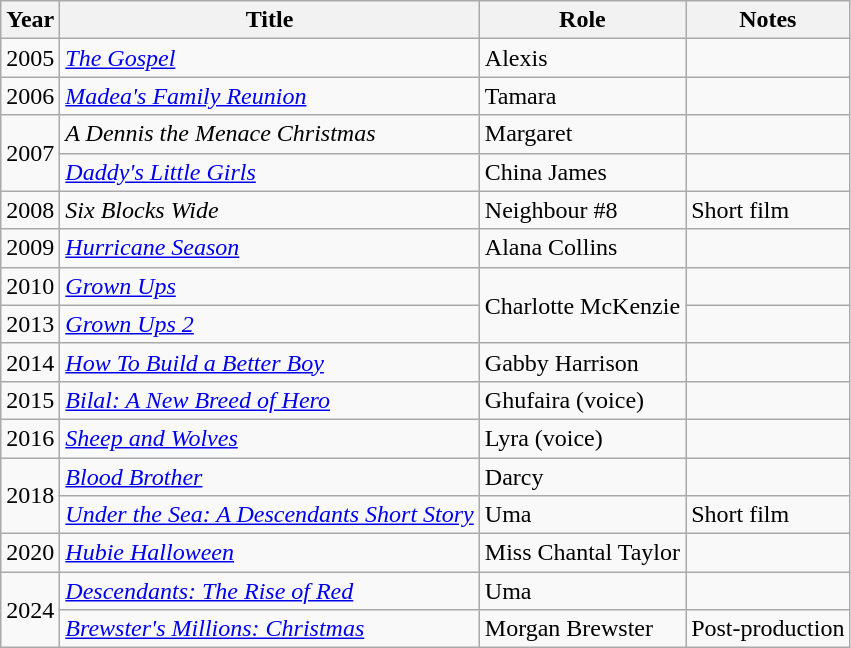<table class="wikitable sortable">
<tr>
<th>Year</th>
<th>Title</th>
<th>Role</th>
<th class="unsortable">Notes</th>
</tr>
<tr>
<td>2005</td>
<td><em><a href='#'>The Gospel</a></em></td>
<td>Alexis</td>
<td></td>
</tr>
<tr>
<td>2006</td>
<td><em><a href='#'>Madea's Family Reunion</a></em></td>
<td>Tamara</td>
<td></td>
</tr>
<tr>
<td rowspan="2">2007</td>
<td><em>A Dennis the Menace Christmas</em></td>
<td>Margaret</td>
<td></td>
</tr>
<tr>
<td><em><a href='#'>Daddy's Little Girls</a></em></td>
<td>China James</td>
<td></td>
</tr>
<tr>
<td>2008</td>
<td><em>Six Blocks Wide</em></td>
<td>Neighbour #8</td>
<td>Short film</td>
</tr>
<tr>
<td>2009</td>
<td><em><a href='#'>Hurricane Season</a></em></td>
<td>Alana Collins</td>
<td></td>
</tr>
<tr>
<td>2010</td>
<td><em><a href='#'>Grown Ups</a></em></td>
<td rowspan=2>Charlotte McKenzie</td>
<td></td>
</tr>
<tr>
<td>2013</td>
<td><em><a href='#'>Grown Ups 2</a></em></td>
<td></td>
</tr>
<tr>
<td>2014</td>
<td><em><a href='#'>How To Build a Better Boy</a></em></td>
<td>Gabby Harrison</td>
<td></td>
</tr>
<tr>
<td>2015</td>
<td><em><a href='#'>Bilal: A New Breed of Hero</a></em></td>
<td>Ghufaira (voice)</td>
<td></td>
</tr>
<tr>
<td>2016</td>
<td><em><a href='#'>Sheep and Wolves</a></em></td>
<td>Lyra (voice)</td>
<td></td>
</tr>
<tr>
<td rowspan="2">2018</td>
<td><em><a href='#'>Blood Brother</a></em></td>
<td>Darcy</td>
<td></td>
</tr>
<tr>
<td><em><a href='#'>Under the Sea: A Descendants Short Story</a></em></td>
<td>Uma</td>
<td>Short film</td>
</tr>
<tr>
<td>2020</td>
<td><em><a href='#'>Hubie Halloween</a></em></td>
<td>Miss Chantal Taylor</td>
<td></td>
</tr>
<tr>
<td rowspan="2">2024</td>
<td><em><a href='#'>Descendants: The Rise of Red</a></em></td>
<td>Uma</td>
<td></td>
</tr>
<tr>
<td><em><a href='#'>Brewster's Millions: Christmas</a></em></td>
<td>Morgan Brewster</td>
<td>Post-production</td>
</tr>
</table>
